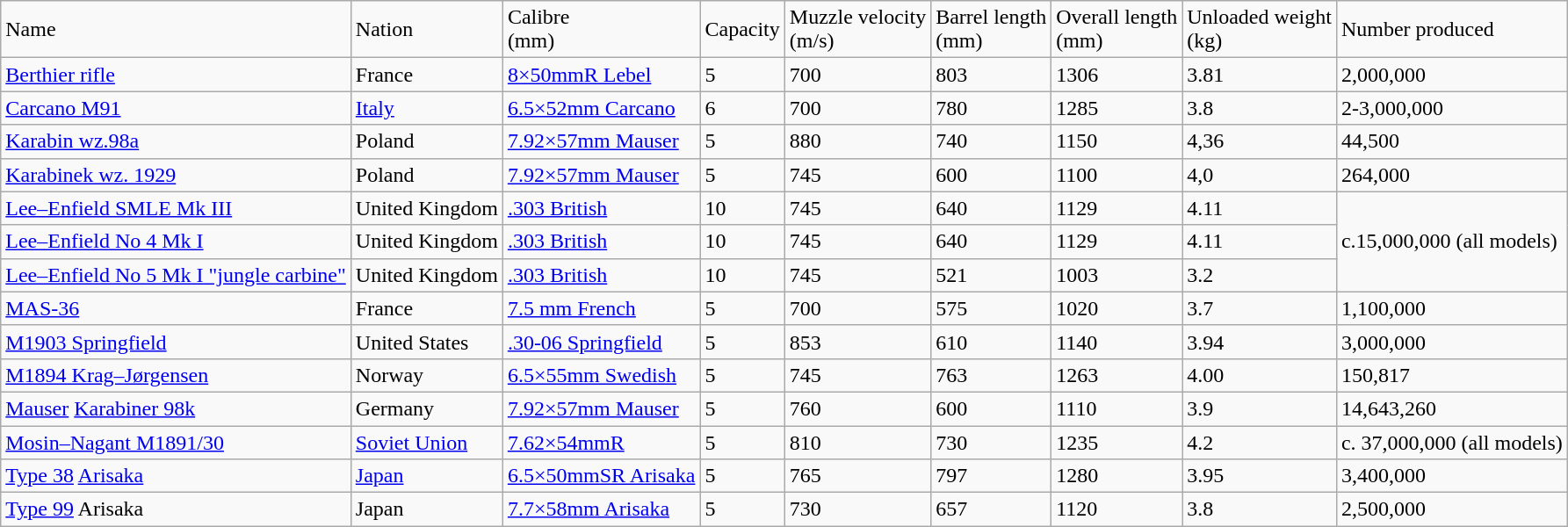<table class="wikitable">
<tr>
<td>Name</td>
<td>Nation</td>
<td>Calibre<br>(mm)</td>
<td>Capacity</td>
<td>Muzzle velocity<br>(m/s)</td>
<td>Barrel length<br>(mm)</td>
<td>Overall length<br>(mm)</td>
<td>Unloaded weight<br>(kg)</td>
<td>Number produced</td>
</tr>
<tr>
<td><a href='#'>Berthier rifle</a></td>
<td>France</td>
<td><a href='#'>8×50mmR Lebel</a></td>
<td>5</td>
<td>700</td>
<td>803</td>
<td>1306</td>
<td>3.81</td>
<td>2,000,000</td>
</tr>
<tr>
<td><a href='#'>Carcano M91</a></td>
<td><a href='#'>Italy</a></td>
<td><a href='#'>6.5×52mm Carcano</a></td>
<td>6</td>
<td>700</td>
<td>780</td>
<td>1285</td>
<td>3.8</td>
<td>2-3,000,000</td>
</tr>
<tr>
<td><a href='#'>Karabin wz.98a</a></td>
<td>Poland</td>
<td><a href='#'>7.92×57mm Mauser</a></td>
<td>5</td>
<td>880</td>
<td>740</td>
<td>1150</td>
<td>4,36</td>
<td>44,500</td>
</tr>
<tr>
<td><a href='#'>Karabinek wz. 1929</a></td>
<td>Poland</td>
<td><a href='#'>7.92×57mm Mauser</a></td>
<td>5</td>
<td>745</td>
<td>600</td>
<td>1100</td>
<td>4,0</td>
<td>264,000</td>
</tr>
<tr>
<td><a href='#'>Lee–Enfield SMLE Mk III</a></td>
<td>United Kingdom</td>
<td><a href='#'>.303 British</a></td>
<td>10</td>
<td>745</td>
<td>640</td>
<td>1129</td>
<td>4.11</td>
<td rowspan="3">c.15,000,000 (all models)</td>
</tr>
<tr>
<td><a href='#'>Lee–Enfield No 4 Mk I</a></td>
<td>United Kingdom</td>
<td><a href='#'>.303 British</a></td>
<td>10</td>
<td>745</td>
<td>640</td>
<td>1129</td>
<td>4.11</td>
</tr>
<tr>
<td><a href='#'>Lee–Enfield No 5 Mk I "jungle carbine"</a></td>
<td>United Kingdom</td>
<td><a href='#'>.303 British</a></td>
<td>10</td>
<td>745</td>
<td>521</td>
<td>1003</td>
<td>3.2</td>
</tr>
<tr>
<td><a href='#'>MAS-36</a></td>
<td>France</td>
<td><a href='#'>7.5 mm French</a></td>
<td>5</td>
<td>700</td>
<td>575</td>
<td>1020</td>
<td>3.7</td>
<td>1,100,000</td>
</tr>
<tr>
<td><a href='#'>M1903 Springfield</a></td>
<td>United States</td>
<td><a href='#'>.30-06 Springfield</a></td>
<td>5</td>
<td>853</td>
<td>610</td>
<td>1140</td>
<td>3.94</td>
<td>3,000,000</td>
</tr>
<tr>
<td><a href='#'>M1894 Krag–Jørgensen</a></td>
<td>Norway</td>
<td><a href='#'>6.5×55mm Swedish</a></td>
<td>5</td>
<td>745</td>
<td>763</td>
<td>1263</td>
<td>4.00</td>
<td>150,817</td>
</tr>
<tr>
<td><a href='#'>Mauser</a> <a href='#'>Karabiner 98k</a></td>
<td>Germany</td>
<td><a href='#'>7.92×57mm Mauser</a></td>
<td>5</td>
<td>760</td>
<td>600</td>
<td>1110</td>
<td>3.9</td>
<td>14,643,260</td>
</tr>
<tr>
<td><a href='#'>Mosin–Nagant M1891/30</a></td>
<td><a href='#'>Soviet Union</a></td>
<td><a href='#'>7.62×54mmR</a></td>
<td>5</td>
<td>810</td>
<td>730</td>
<td>1235</td>
<td>4.2</td>
<td>c. 37,000,000 (all models)</td>
</tr>
<tr>
<td><a href='#'>Type 38</a> <a href='#'>Arisaka</a></td>
<td><a href='#'>Japan</a></td>
<td><a href='#'>6.5×50mmSR Arisaka</a></td>
<td>5</td>
<td>765</td>
<td>797</td>
<td>1280</td>
<td>3.95</td>
<td>3,400,000</td>
</tr>
<tr>
<td><a href='#'>Type 99</a> Arisaka</td>
<td>Japan</td>
<td><a href='#'>7.7×58mm Arisaka</a></td>
<td>5</td>
<td>730</td>
<td>657</td>
<td>1120</td>
<td>3.8</td>
<td>2,500,000</td>
</tr>
</table>
